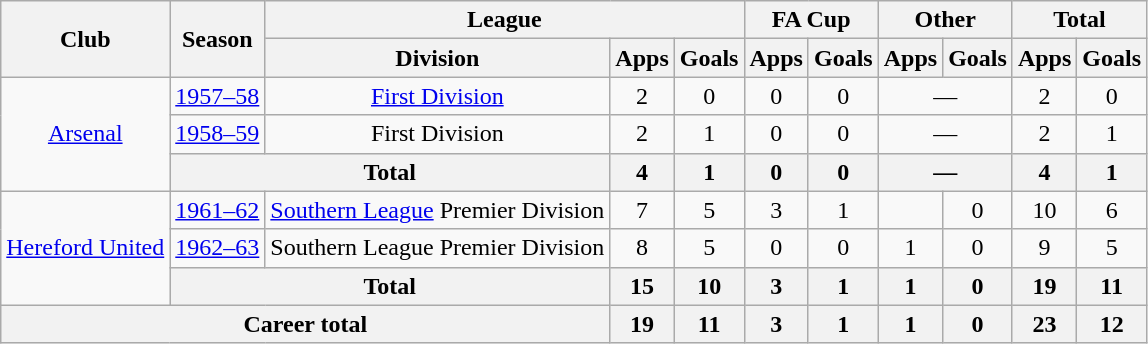<table class="wikitable" style="text-align: center;">
<tr>
<th rowspan="2">Club</th>
<th rowspan="2">Season</th>
<th colspan="3">League</th>
<th colspan="2">FA Cup</th>
<th colspan="2">Other</th>
<th colspan="2">Total</th>
</tr>
<tr>
<th>Division</th>
<th>Apps</th>
<th>Goals</th>
<th>Apps</th>
<th>Goals</th>
<th>Apps</th>
<th>Goals</th>
<th>Apps</th>
<th>Goals</th>
</tr>
<tr>
<td rowspan="3"><a href='#'>Arsenal</a></td>
<td><a href='#'>1957–58</a></td>
<td><a href='#'>First Division</a></td>
<td>2</td>
<td>0</td>
<td>0</td>
<td>0</td>
<td colspan="2">―</td>
<td>2</td>
<td>0</td>
</tr>
<tr>
<td><a href='#'>1958–59</a></td>
<td>First Division</td>
<td>2</td>
<td>1</td>
<td>0</td>
<td>0</td>
<td colspan="2">―</td>
<td>2</td>
<td>1</td>
</tr>
<tr>
<th colspan="2">Total</th>
<th>4</th>
<th>1</th>
<th>0</th>
<th>0</th>
<th colspan="2">―</th>
<th>4</th>
<th>1</th>
</tr>
<tr>
<td rowspan="3"><a href='#'>Hereford United</a></td>
<td><a href='#'>1961–62</a></td>
<td><a href='#'>Southern League</a> Premier Division</td>
<td>7</td>
<td>5</td>
<td>3</td>
<td>1</td>
<td></td>
<td>0</td>
<td>10</td>
<td>6</td>
</tr>
<tr>
<td><a href='#'>1962–63</a></td>
<td>Southern League Premier Division</td>
<td>8</td>
<td>5</td>
<td>0</td>
<td>0</td>
<td>1</td>
<td>0</td>
<td>9</td>
<td>5</td>
</tr>
<tr>
<th colspan="2">Total</th>
<th>15</th>
<th>10</th>
<th>3</th>
<th>1</th>
<th>1</th>
<th>0</th>
<th>19</th>
<th>11</th>
</tr>
<tr>
<th colspan="3">Career total</th>
<th>19</th>
<th>11</th>
<th>3</th>
<th>1</th>
<th>1</th>
<th>0</th>
<th>23</th>
<th>12</th>
</tr>
</table>
